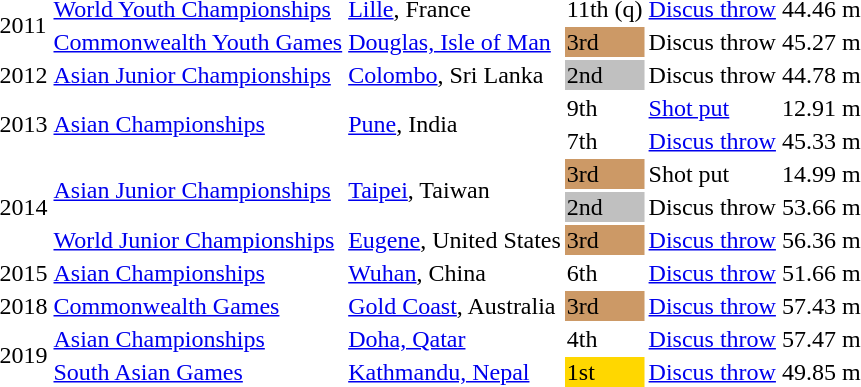<table>
<tr>
<td rowspan=2>2011</td>
<td><a href='#'>World Youth Championships</a></td>
<td><a href='#'>Lille</a>, France</td>
<td>11th (q)</td>
<td><a href='#'>Discus throw</a></td>
<td>44.46 m</td>
</tr>
<tr>
<td><a href='#'>Commonwealth Youth Games</a></td>
<td><a href='#'>Douglas, Isle of Man</a></td>
<td bgcolor=cc9966>3rd</td>
<td>Discus throw</td>
<td>45.27 m</td>
</tr>
<tr>
<td>2012</td>
<td><a href='#'>Asian Junior Championships</a></td>
<td><a href='#'>Colombo</a>, Sri Lanka</td>
<td bgcolor=silver>2nd</td>
<td>Discus throw</td>
<td>44.78 m</td>
</tr>
<tr>
<td rowspan=2>2013</td>
<td rowspan=2><a href='#'>Asian Championships</a></td>
<td rowspan=2><a href='#'>Pune</a>, India</td>
<td>9th</td>
<td><a href='#'>Shot put</a></td>
<td>12.91 m</td>
</tr>
<tr>
<td>7th</td>
<td><a href='#'>Discus throw</a></td>
<td>45.33 m</td>
</tr>
<tr>
<td rowspan=3>2014</td>
<td rowspan=2><a href='#'>Asian Junior Championships</a></td>
<td rowspan=2><a href='#'>Taipei</a>, Taiwan</td>
<td bgcolor=cc9966>3rd</td>
<td>Shot put</td>
<td>14.99 m</td>
</tr>
<tr>
<td bgcolor=silver>2nd</td>
<td>Discus throw</td>
<td>53.66 m</td>
</tr>
<tr>
<td><a href='#'>World Junior Championships</a></td>
<td><a href='#'>Eugene</a>, United States</td>
<td bgcolor=cc9966>3rd</td>
<td><a href='#'>Discus throw</a></td>
<td>56.36 m</td>
</tr>
<tr>
<td>2015</td>
<td><a href='#'>Asian Championships</a></td>
<td><a href='#'>Wuhan</a>, China</td>
<td>6th</td>
<td><a href='#'>Discus throw</a></td>
<td>51.66 m</td>
</tr>
<tr>
<td>2018</td>
<td><a href='#'>Commonwealth Games</a></td>
<td><a href='#'>Gold Coast</a>, Australia</td>
<td bgcolor=cc9966>3rd</td>
<td><a href='#'>Discus throw</a></td>
<td>57.43 m</td>
</tr>
<tr>
<td rowspan=2>2019</td>
<td><a href='#'>Asian Championships</a></td>
<td><a href='#'>Doha, Qatar</a></td>
<td>4th</td>
<td><a href='#'>Discus throw</a></td>
<td>57.47 m</td>
</tr>
<tr>
<td><a href='#'>South Asian Games</a></td>
<td><a href='#'>Kathmandu, Nepal</a></td>
<td bgcolor=gold>1st</td>
<td><a href='#'>Discus throw</a></td>
<td>49.85 m</td>
</tr>
</table>
